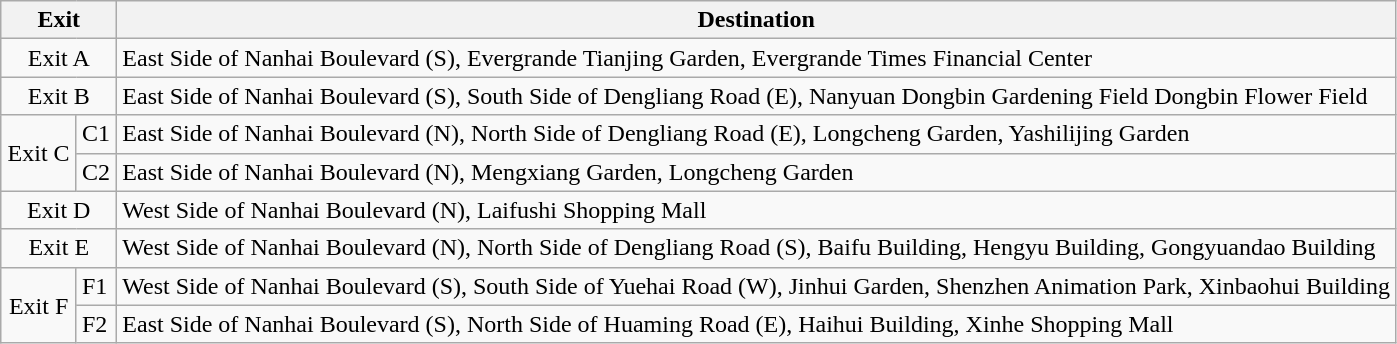<table class="wikitable">
<tr>
<th style="width:70px" colspan="2">Exit</th>
<th>Destination</th>
</tr>
<tr>
<td align="center" colspan="2">Exit A</td>
<td>East Side of Nanhai Boulevard (S), Evergrande Tianjing Garden, Evergrande Times Financial Center</td>
</tr>
<tr>
<td align="center" colspan="2">Exit B</td>
<td>East Side of Nanhai Boulevard (S), South Side of Dengliang Road (E), Nanyuan Dongbin Gardening Field Dongbin Flower Field</td>
</tr>
<tr>
<td align="center" rowspan="2">Exit C</td>
<td>C1</td>
<td>East Side of Nanhai Boulevard (N), North Side of Dengliang Road (E), Longcheng Garden, Yashilijing Garden</td>
</tr>
<tr>
<td>C2</td>
<td>East Side of Nanhai Boulevard (N), Mengxiang Garden, Longcheng Garden</td>
</tr>
<tr>
<td align="center" colspan="2">Exit D</td>
<td>West Side of Nanhai Boulevard (N), Laifushi Shopping Mall</td>
</tr>
<tr>
<td align="center" colspan="2">Exit E</td>
<td>West Side of Nanhai Boulevard (N), North Side of Dengliang Road (S), Baifu Building, Hengyu Building, Gongyuandao Building</td>
</tr>
<tr>
<td align="center" rowspan="2">Exit F</td>
<td>F1</td>
<td>West Side of Nanhai Boulevard (S), South Side of Yuehai Road (W), Jinhui Garden, Shenzhen Animation Park, Xinbaohui Building</td>
</tr>
<tr>
<td>F2</td>
<td>East Side of Nanhai Boulevard (S), North Side of Huaming Road (E), Haihui Building, Xinhe Shopping Mall</td>
</tr>
</table>
